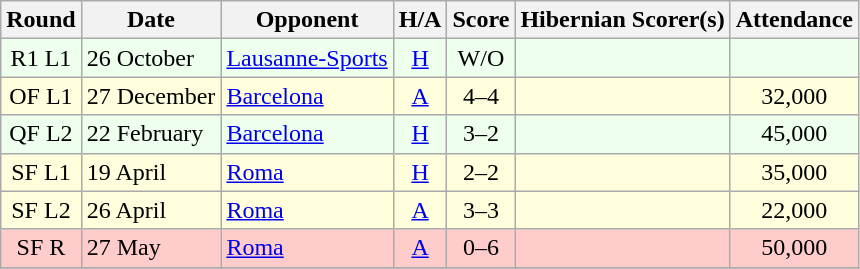<table class="wikitable" style="text-align:center">
<tr>
<th>Round</th>
<th>Date</th>
<th>Opponent</th>
<th>H/A</th>
<th>Score</th>
<th>Hibernian Scorer(s)</th>
<th>Attendance</th>
</tr>
<tr bgcolor=#EEFFEE>
<td>R1 L1</td>
<td align=left>26 October</td>
<td align=left> <a href='#'>Lausanne-Sports</a></td>
<td><a href='#'>H</a></td>
<td>W/O</td>
<td align=left></td>
<td></td>
</tr>
<tr bgcolor=#FFFFDD>
<td>OF L1</td>
<td align=left>27 December</td>
<td align=left> <a href='#'>Barcelona</a></td>
<td><a href='#'>A</a></td>
<td>4–4</td>
<td align=left></td>
<td>32,000</td>
</tr>
<tr bgcolor=#EEFFEE>
<td>QF L2</td>
<td align=left>22 February</td>
<td align=left> <a href='#'>Barcelona</a></td>
<td><a href='#'>H</a></td>
<td>3–2</td>
<td align=left></td>
<td>45,000</td>
</tr>
<tr bgcolor=#FFFFDD>
<td>SF L1</td>
<td align=left>19 April</td>
<td align=left> <a href='#'>Roma</a></td>
<td><a href='#'>H</a></td>
<td>2–2</td>
<td align=left></td>
<td>35,000</td>
</tr>
<tr bgcolor=#FFFFDD>
<td>SF L2</td>
<td align=left>26 April</td>
<td align=left> <a href='#'>Roma</a></td>
<td><a href='#'>A</a></td>
<td>3–3</td>
<td align=left></td>
<td>22,000</td>
</tr>
<tr bgcolor=#FFCCCC>
<td>SF R</td>
<td align=left>27 May</td>
<td align=left> <a href='#'>Roma</a></td>
<td><a href='#'>A</a></td>
<td>0–6</td>
<td align=left></td>
<td>50,000</td>
</tr>
<tr>
</tr>
</table>
